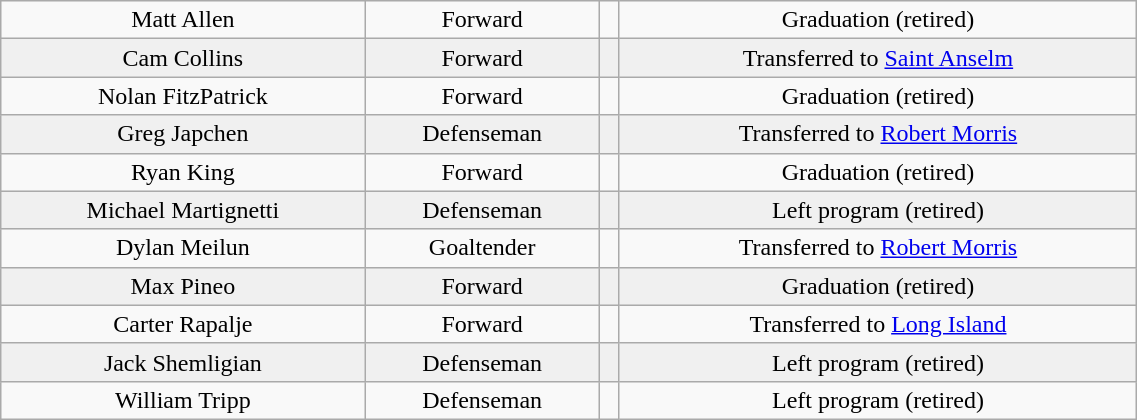<table class="wikitable" width="60%">
<tr align="center" bgcolor="">
<td>Matt Allen</td>
<td>Forward</td>
<td></td>
<td>Graduation (retired)</td>
</tr>
<tr align="center" bgcolor="f0f0f0">
<td>Cam Collins</td>
<td>Forward</td>
<td></td>
<td>Transferred to <a href='#'>Saint Anselm</a></td>
</tr>
<tr align="center" bgcolor="">
<td>Nolan FitzPatrick</td>
<td>Forward</td>
<td></td>
<td>Graduation (retired)</td>
</tr>
<tr align="center" bgcolor="f0f0f0">
<td>Greg Japchen</td>
<td>Defenseman</td>
<td></td>
<td>Transferred to <a href='#'>Robert Morris</a></td>
</tr>
<tr align="center" bgcolor="">
<td>Ryan King</td>
<td>Forward</td>
<td></td>
<td>Graduation (retired)</td>
</tr>
<tr align="center" bgcolor="f0f0f0">
<td>Michael Martignetti</td>
<td>Defenseman</td>
<td></td>
<td>Left program (retired)</td>
</tr>
<tr align="center" bgcolor="">
<td>Dylan Meilun</td>
<td>Goaltender</td>
<td></td>
<td>Transferred to <a href='#'>Robert Morris</a></td>
</tr>
<tr align="center" bgcolor="f0f0f0">
<td>Max Pineo</td>
<td>Forward</td>
<td></td>
<td>Graduation (retired)</td>
</tr>
<tr align="center" bgcolor="">
<td>Carter Rapalje</td>
<td>Forward</td>
<td></td>
<td>Transferred to <a href='#'>Long Island</a></td>
</tr>
<tr align="center" bgcolor="f0f0f0">
<td>Jack Shemligian</td>
<td>Defenseman</td>
<td></td>
<td>Left program (retired)</td>
</tr>
<tr align="center" bgcolor="">
<td>William Tripp</td>
<td>Defenseman</td>
<td></td>
<td>Left program (retired)</td>
</tr>
</table>
